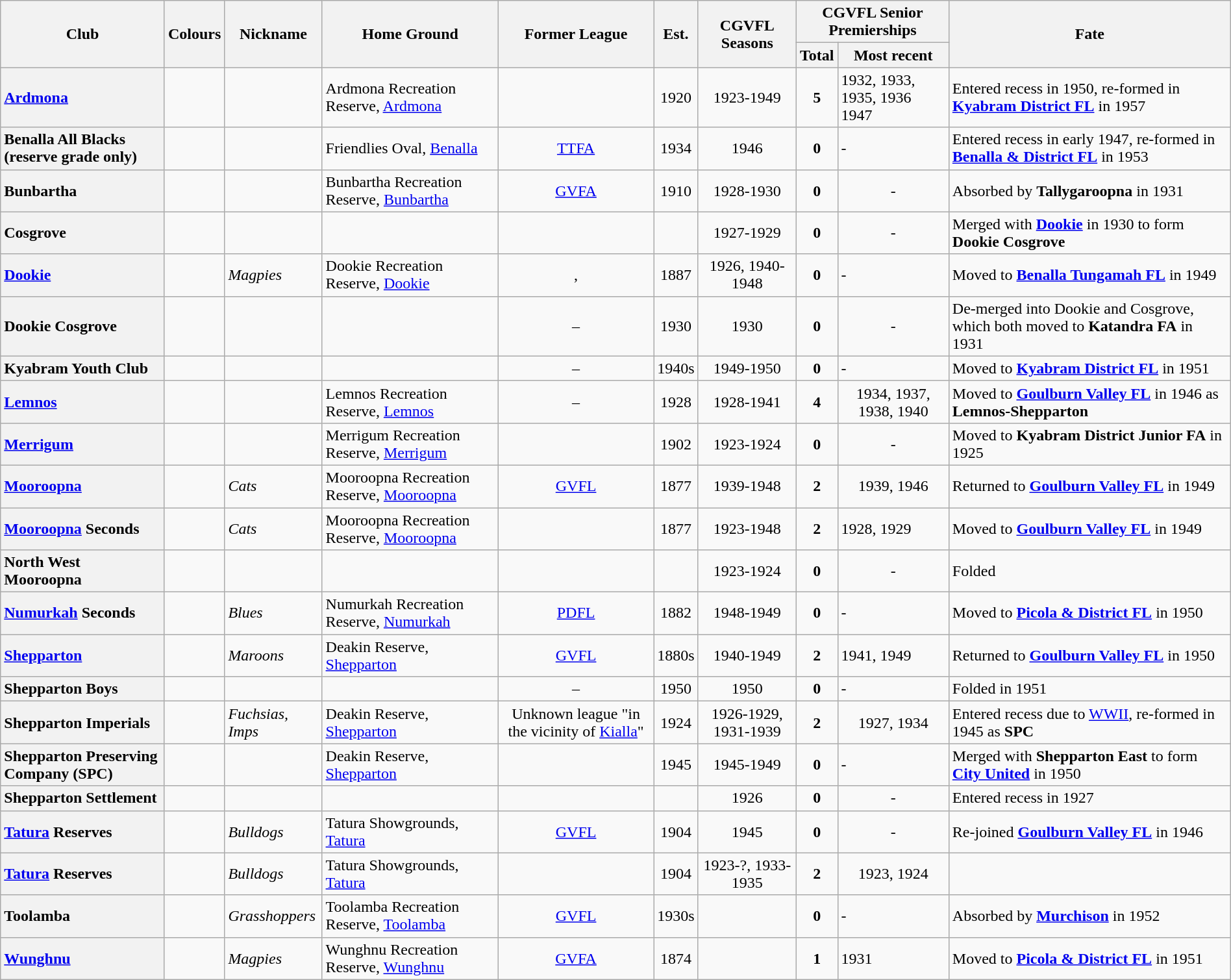<table class="wikitable sortable" style="text-align:center; width:100%">
<tr>
<th rowspan="2">Club</th>
<th rowspan="2">Colours</th>
<th rowspan="2">Nickname</th>
<th rowspan="2">Home Ground</th>
<th rowspan="2">Former League</th>
<th rowspan="2">Est.</th>
<th rowspan="2">CGVFL Seasons</th>
<th colspan="2">CGVFL Senior Premierships</th>
<th rowspan="2">Fate</th>
</tr>
<tr>
<th>Total</th>
<th>Most recent</th>
</tr>
<tr>
<th style="text-align:left"><a href='#'>Ardmona</a></th>
<td></td>
<td align="left"></td>
<td align="left">Ardmona Recreation Reserve, <a href='#'>Ardmona</a></td>
<td align="center"></td>
<td>1920</td>
<td align="center">1923-1949</td>
<td align="center"><strong>5</strong></td>
<td align="left">1932, 1933, 1935, 1936 1947</td>
<td align="left">Entered recess in 1950, re-formed in <a href='#'><strong>Kyabram District FL</strong></a> in 1957</td>
</tr>
<tr>
<th style="text-align:left">Benalla All Blacks (reserve grade only)</th>
<td></td>
<td align="left"></td>
<td align="left">Friendlies Oval, <a href='#'>Benalla</a></td>
<td align="center"><a href='#'>TTFA</a></td>
<td>1934</td>
<td align="center">1946</td>
<td align="center"><strong>0</strong></td>
<td align="left">-</td>
<td align="left">Entered recess in early 1947, re-formed in <a href='#'><strong>Benalla & District FL</strong></a> in 1953</td>
</tr>
<tr>
<th style="text-align:left">Bunbartha</th>
<td></td>
<td></td>
<td align="left">Bunbartha Recreation Reserve, <a href='#'>Bunbartha</a></td>
<td><a href='#'>GVFA</a></td>
<td>1910</td>
<td>1928-1930</td>
<td><strong>0</strong></td>
<td>-</td>
<td align="left">Absorbed by <strong>Tallygaroopna</strong> in 1931</td>
</tr>
<tr>
<th style="text-align:left">Cosgrove</th>
<td></td>
<td></td>
<td></td>
<td></td>
<td></td>
<td>1927-1929</td>
<td><strong>0</strong></td>
<td>-</td>
<td align="left">Merged with <strong><a href='#'>Dookie</a></strong> in 1930 to form <strong>Dookie Cosgrove</strong></td>
</tr>
<tr>
<th style="text-align:left"><a href='#'>Dookie</a></th>
<td></td>
<td align="left"><em>Magpies</em></td>
<td align="left">Dookie Recreation Reserve, <a href='#'>Dookie</a></td>
<td>, </td>
<td>1887</td>
<td align="center">1926, 1940-1948</td>
<td align="center"><strong>0</strong></td>
<td align="left">-</td>
<td align="left">Moved to <a href='#'><strong>Benalla Tungamah FL</strong></a> in 1949</td>
</tr>
<tr>
<th style="text-align:left">Dookie Cosgrove</th>
<td></td>
<td></td>
<td></td>
<td>–</td>
<td>1930</td>
<td>1930</td>
<td><strong>0</strong></td>
<td>-</td>
<td align="left">De-merged into Dookie and Cosgrove, which both moved to <strong>Katandra FA</strong> in 1931</td>
</tr>
<tr>
<th style="text-align:left">Kyabram Youth Club</th>
<td></td>
<td align="left"></td>
<td align="left"></td>
<td align="center">–</td>
<td>1940s</td>
<td align="center">1949-1950</td>
<td align="center"><strong>0</strong></td>
<td align="left">-</td>
<td align="left">Moved to <a href='#'><strong>Kyabram District FL</strong></a> in 1951</td>
</tr>
<tr>
<th style="text-align:left"><a href='#'>Lemnos</a></th>
<td></td>
<td></td>
<td align="left">Lemnos Recreation Reserve, <a href='#'>Lemnos</a></td>
<td>–</td>
<td>1928</td>
<td>1928-1941</td>
<td><strong>4</strong></td>
<td>1934,  1937, 1938, 1940</td>
<td align="left">Moved to <strong><a href='#'>Goulburn Valley FL</a></strong> in 1946 as <strong>Lemnos-Shepparton</strong></td>
</tr>
<tr>
<th style="text-align:left"><a href='#'>Merrigum</a></th>
<td></td>
<td></td>
<td align="left">Merrigum Recreation Reserve, <a href='#'>Merrigum</a></td>
<td></td>
<td>1902</td>
<td>1923-1924</td>
<td><strong>0</strong></td>
<td>-</td>
<td align="left">Moved to <strong>Kyabram District Junior FA</strong> in 1925</td>
</tr>
<tr>
<th style="text-align:left"><a href='#'>Mooroopna</a></th>
<td></td>
<td align="left"><em>Cats</em></td>
<td align="left">Mooroopna Recreation Reserve, <a href='#'>Mooroopna</a></td>
<td><a href='#'>GVFL</a></td>
<td>1877</td>
<td>1939-1948</td>
<td><strong>2</strong></td>
<td>1939, 1946</td>
<td align="left">Returned to <a href='#'><strong>Goulburn Valley FL</strong></a> in 1949</td>
</tr>
<tr>
<th style="text-align:left"><a href='#'>Mooroopna</a> Seconds</th>
<td align="left"></td>
<td align="left"><em>Cats</em></td>
<td align="left">Mooroopna Recreation Reserve, <a href='#'>Mooroopna</a></td>
<td align="center"></td>
<td>1877</td>
<td align="center">1923-1948</td>
<td align="center"><strong>2</strong></td>
<td align="left">1928, 1929</td>
<td align="left">Moved to <a href='#'><strong>Goulburn Valley FL</strong></a> in 1949</td>
</tr>
<tr>
<th style="text-align:left">North West Mooroopna</th>
<td></td>
<td></td>
<td></td>
<td></td>
<td></td>
<td>1923-1924</td>
<td><strong>0</strong></td>
<td>-</td>
<td align="left">Folded</td>
</tr>
<tr>
<th style="text-align:left"><a href='#'>Numurkah</a> Seconds</th>
<td></td>
<td align="left"><em>Blues</em></td>
<td align="left">Numurkah Recreation Reserve, <a href='#'>Numurkah</a></td>
<td align="center"><a href='#'>PDFL</a></td>
<td>1882</td>
<td align="center">1948-1949</td>
<td align="center"><strong>0</strong></td>
<td align="left">-</td>
<td align="left">Moved to <a href='#'><strong>Picola & District FL</strong></a> in 1950</td>
</tr>
<tr>
<th style="text-align:left"><a href='#'>Shepparton</a></th>
<td></td>
<td align="left"><em>Maroons</em></td>
<td align="left">Deakin Reserve, <a href='#'>Shepparton</a></td>
<td align="center"><a href='#'>GVFL</a></td>
<td>1880s</td>
<td align="center">1940-1949</td>
<td align="center"><strong>2</strong></td>
<td align="left">1941, 1949</td>
<td align="left">Returned to <a href='#'><strong>Goulburn Valley FL</strong></a> in 1950</td>
</tr>
<tr>
<th style="text-align:left">Shepparton Boys</th>
<td></td>
<td align="left"></td>
<td align="left"></td>
<td align="center">–</td>
<td>1950</td>
<td align="center">1950</td>
<td align="center"><strong>0</strong></td>
<td align="left">-</td>
<td align="left">Folded in 1951</td>
</tr>
<tr>
<th style="text-align:left">Shepparton Imperials</th>
<td></td>
<td align="left"><em>Fuchsias, Imps</em></td>
<td align="left">Deakin Reserve, <a href='#'>Shepparton</a></td>
<td>Unknown league "in the vicinity of <a href='#'>Kialla</a>"</td>
<td>1924</td>
<td>1926-1929, 1931-1939</td>
<td><strong>2</strong></td>
<td>1927, 1934</td>
<td align="left">Entered recess due to <a href='#'>WWII</a>, re-formed in 1945 as <strong>SPC</strong></td>
</tr>
<tr>
<th style="text-align:left">Shepparton Preserving Company (SPC)</th>
<td></td>
<td align="left"></td>
<td align="left">Deakin Reserve, <a href='#'>Shepparton</a></td>
<td align="center"></td>
<td>1945</td>
<td align="center">1945-1949</td>
<td align="center"><strong>0</strong></td>
<td align="left">-</td>
<td align="left">Merged with <strong>Shepparton East</strong> to form <a href='#'><strong>City United</strong></a> in 1950</td>
</tr>
<tr>
<th style="text-align:left">Shepparton Settlement</th>
<td></td>
<td></td>
<td></td>
<td></td>
<td></td>
<td>1926</td>
<td><strong>0</strong></td>
<td>-</td>
<td align="left">Entered recess in 1927</td>
</tr>
<tr>
<th style="text-align:left"><a href='#'>Tatura</a> Reserves</th>
<td></td>
<td align="left"><em>Bulldogs</em></td>
<td align="left">Tatura Showgrounds, <a href='#'>Tatura</a></td>
<td><a href='#'>GVFL</a></td>
<td>1904</td>
<td>1945</td>
<td><strong>0</strong></td>
<td>-</td>
<td align="left">Re-joined <a href='#'><strong>Goulburn Valley FL</strong></a> in 1946</td>
</tr>
<tr>
<th style="text-align:left"><a href='#'>Tatura</a> Reserves</th>
<td></td>
<td align="left"><em>Bulldogs</em></td>
<td align="left">Tatura Showgrounds, <a href='#'>Tatura</a></td>
<td></td>
<td>1904</td>
<td>1923-?, 1933-1935</td>
<td><strong>2</strong></td>
<td>1923, 1924</td>
<td></td>
</tr>
<tr>
<th style="text-align:left">Toolamba</th>
<td></td>
<td align="left"><em>Grasshoppers</em></td>
<td align="left">Toolamba Recreation Reserve, <a href='#'>Toolamba</a></td>
<td align="center"><a href='#'>GVFL</a></td>
<td>1930s</td>
<td align="center"></td>
<td align="center"><strong>0</strong></td>
<td align="left">-</td>
<td align="left">Absorbed by <a href='#'><strong>Murchison</strong></a> in 1952</td>
</tr>
<tr>
<th style="text-align:left"><a href='#'>Wunghnu</a></th>
<td></td>
<td align="left"><em>Magpies</em></td>
<td align="left">Wunghnu Recreation Reserve, <a href='#'>Wunghnu</a></td>
<td align="center"><a href='#'>GVFA</a></td>
<td>1874</td>
<td align="center"></td>
<td align="center"><strong>1</strong></td>
<td align="left">1931</td>
<td align="left">Moved to <a href='#'><strong>Picola & District FL</strong></a> in 1951</td>
</tr>
</table>
